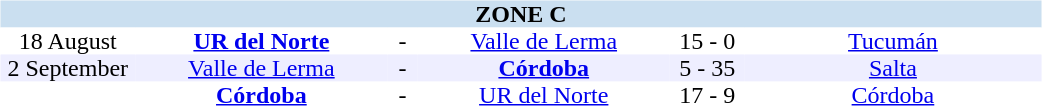<table table width=700>
<tr>
<td width=700 valign="top"><br><table border=0 cellspacing=0 cellpadding=0 style="font-size: 100%; border-collapse: collapse;" width=100%>
<tr bgcolor="#CADFF0">
<td style="font-size:100%"; align="center" colspan="6"><strong>ZONE C</strong></td>
</tr>
<tr align=center bgcolor=#FFFFFF>
<td width=90>18 August</td>
<td width=170><strong><a href='#'>UR del Norte</a></strong></td>
<td width=20>-</td>
<td width=170><a href='#'>Valle de Lerma</a></td>
<td width=50>15 - 0</td>
<td width=200><a href='#'>Tucumán</a></td>
</tr>
<tr align=center bgcolor=#EEEEFF>
<td width=90>2 September</td>
<td width=170><a href='#'>Valle de Lerma</a></td>
<td width=20>-</td>
<td width=170><strong><a href='#'>Córdoba</a></strong></td>
<td width=50>5 - 35</td>
<td width=200><a href='#'>Salta</a></td>
</tr>
<tr align=center bgcolor=#FFFFFF>
<td width=90></td>
<td width=170><strong><a href='#'>Córdoba</a></strong></td>
<td width=20>-</td>
<td width=170><a href='#'>UR del Norte</a></td>
<td width=50>17 - 9</td>
<td width=200><a href='#'>Córdoba</a></td>
</tr>
</table>
</td>
</tr>
</table>
